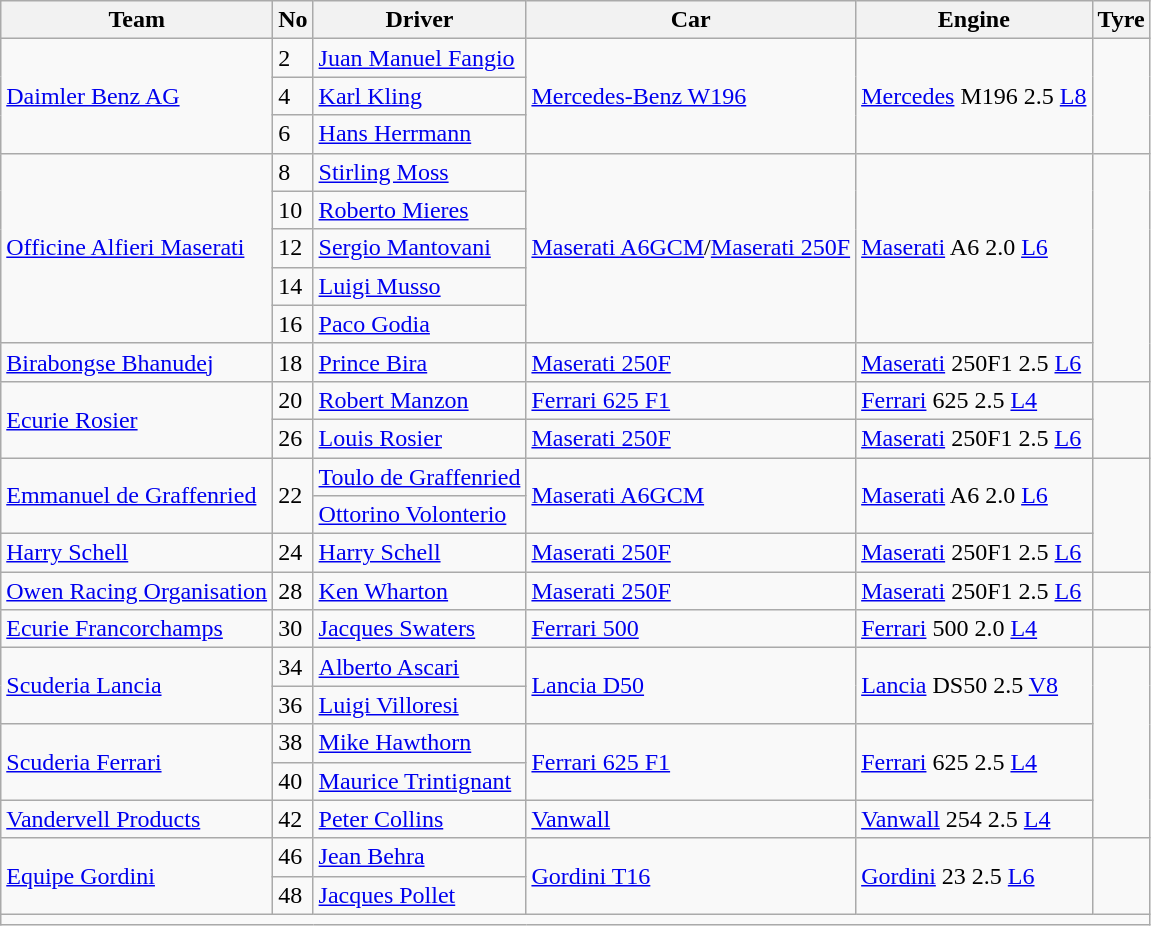<table class="wikitable">
<tr>
<th>Team</th>
<th>No</th>
<th>Driver</th>
<th>Car</th>
<th>Engine</th>
<th>Tyre</th>
</tr>
<tr>
<td rowspan="3"> <a href='#'>Daimler Benz AG</a></td>
<td>2</td>
<td> <a href='#'>Juan Manuel Fangio</a></td>
<td rowspan="3"><a href='#'>Mercedes-Benz W196</a></td>
<td rowspan="3"><a href='#'>Mercedes</a> M196 2.5 <a href='#'>L8</a></td>
<td rowspan="3"></td>
</tr>
<tr>
<td>4</td>
<td> <a href='#'>Karl Kling</a></td>
</tr>
<tr>
<td>6</td>
<td> <a href='#'>Hans Herrmann</a></td>
</tr>
<tr>
<td rowspan="5"> <a href='#'>Officine Alfieri Maserati</a></td>
<td>8</td>
<td> <a href='#'>Stirling Moss</a></td>
<td rowspan="5"><a href='#'>Maserati A6GCM</a>/<a href='#'>Maserati 250F</a></td>
<td rowspan="5"><a href='#'>Maserati</a> A6 2.0 <a href='#'>L6</a></td>
<td rowspan="6"></td>
</tr>
<tr>
<td>10</td>
<td> <a href='#'>Roberto Mieres</a></td>
</tr>
<tr>
<td>12</td>
<td> <a href='#'>Sergio Mantovani</a></td>
</tr>
<tr>
<td>14</td>
<td> <a href='#'>Luigi Musso</a></td>
</tr>
<tr>
<td>16</td>
<td> <a href='#'>Paco Godia</a></td>
</tr>
<tr>
<td> <a href='#'>Birabongse Bhanudej</a></td>
<td>18</td>
<td> <a href='#'>Prince Bira</a></td>
<td><a href='#'>Maserati 250F</a></td>
<td><a href='#'>Maserati</a> 250F1 2.5 <a href='#'>L6</a></td>
</tr>
<tr>
<td rowspan="2"> <a href='#'>Ecurie Rosier</a></td>
<td>20</td>
<td> <a href='#'>Robert Manzon</a></td>
<td><a href='#'>Ferrari 625 F1</a></td>
<td><a href='#'>Ferrari</a> 625 2.5 <a href='#'>L4</a></td>
<td rowspan="2"><br></td>
</tr>
<tr>
<td>26</td>
<td> <a href='#'>Louis Rosier</a></td>
<td><a href='#'>Maserati 250F</a></td>
<td><a href='#'>Maserati</a> 250F1 2.5 <a href='#'>L6</a></td>
</tr>
<tr>
<td rowspan="2"> <a href='#'>Emmanuel de Graffenried</a></td>
<td rowspan="2">22</td>
<td> <a href='#'>Toulo de Graffenried</a></td>
<td rowspan="2"><a href='#'>Maserati A6GCM</a></td>
<td rowspan="2"><a href='#'>Maserati</a> A6 2.0 <a href='#'>L6</a></td>
<td rowspan="3"></td>
</tr>
<tr>
<td> <a href='#'>Ottorino Volonterio</a></td>
</tr>
<tr>
<td> <a href='#'>Harry Schell</a></td>
<td>24</td>
<td> <a href='#'>Harry Schell</a></td>
<td><a href='#'>Maserati 250F</a></td>
<td><a href='#'>Maserati</a> 250F1 2.5 <a href='#'>L6</a></td>
</tr>
<tr>
<td> <a href='#'>Owen Racing Organisation</a></td>
<td>28</td>
<td> <a href='#'>Ken Wharton</a></td>
<td><a href='#'>Maserati 250F</a></td>
<td><a href='#'>Maserati</a> 250F1 2.5 <a href='#'>L6</a></td>
<td></td>
</tr>
<tr>
<td> <a href='#'>Ecurie Francorchamps</a></td>
<td>30</td>
<td> <a href='#'>Jacques Swaters</a></td>
<td><a href='#'>Ferrari 500</a></td>
<td><a href='#'>Ferrari</a> 500 2.0 <a href='#'>L4</a></td>
<td></td>
</tr>
<tr>
<td rowspan="2"> <a href='#'>Scuderia Lancia</a></td>
<td>34</td>
<td> <a href='#'>Alberto Ascari</a></td>
<td rowspan="2"><a href='#'>Lancia D50</a></td>
<td rowspan="2"><a href='#'>Lancia</a> DS50 2.5 <a href='#'>V8</a></td>
<td rowspan="5"></td>
</tr>
<tr>
<td>36</td>
<td> <a href='#'>Luigi Villoresi</a></td>
</tr>
<tr>
<td rowspan="2"> <a href='#'>Scuderia Ferrari</a></td>
<td>38</td>
<td> <a href='#'>Mike Hawthorn</a></td>
<td rowspan="2"><a href='#'>Ferrari 625 F1</a></td>
<td rowspan="2"><a href='#'>Ferrari</a> 625 2.5 <a href='#'>L4</a></td>
</tr>
<tr>
<td>40</td>
<td> <a href='#'>Maurice Trintignant</a></td>
</tr>
<tr>
<td> <a href='#'>Vandervell Products</a></td>
<td>42</td>
<td> <a href='#'>Peter Collins</a></td>
<td><a href='#'>Vanwall</a></td>
<td><a href='#'>Vanwall</a> 254 2.5 <a href='#'>L4</a></td>
</tr>
<tr>
<td rowspan="2"> <a href='#'>Equipe Gordini</a></td>
<td>46</td>
<td> <a href='#'>Jean Behra</a></td>
<td rowspan="2"><a href='#'>Gordini T16</a></td>
<td rowspan="2"><a href='#'>Gordini</a> 23 2.5 <a href='#'>L6</a></td>
<td rowspan="2"></td>
</tr>
<tr>
<td>48</td>
<td> <a href='#'>Jacques Pollet</a></td>
</tr>
<tr>
<td colspan=6></td>
</tr>
</table>
